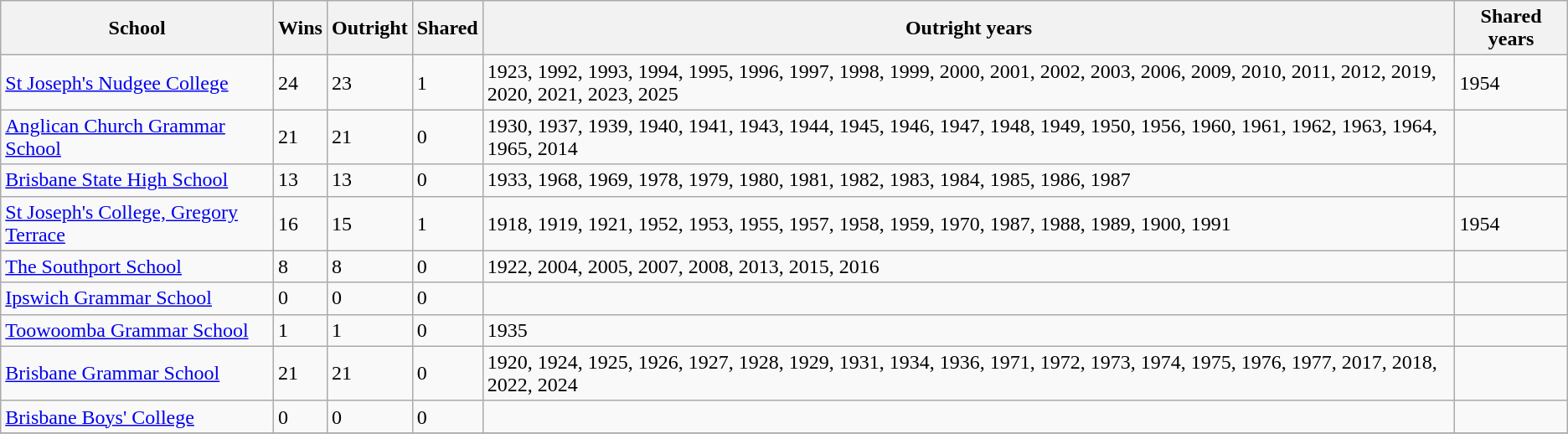<table class="wikitable sortable">
<tr>
<th>School</th>
<th>Wins</th>
<th>Outright</th>
<th>Shared</th>
<th>Outright years</th>
<th>Shared years</th>
</tr>
<tr>
<td><a href='#'>St Joseph's Nudgee College</a></td>
<td>24</td>
<td>23</td>
<td>1</td>
<td>1923, 1992, 1993, 1994, 1995, 1996, 1997, 1998, 1999, 2000, 2001, 2002, 2003, 2006, 2009, 2010, 2011, 2012, 2019, 2020, 2021, 2023, 2025</td>
<td>1954</td>
</tr>
<tr>
<td><a href='#'>Anglican Church Grammar School</a></td>
<td>21</td>
<td>21</td>
<td>0</td>
<td>1930, 1937, 1939, 1940, 1941, 1943, 1944, 1945, 1946, 1947, 1948, 1949, 1950, 1956, 1960, 1961, 1962, 1963, 1964, 1965, 2014</td>
<td></td>
</tr>
<tr>
<td><a href='#'>Brisbane State High School</a></td>
<td>13</td>
<td>13</td>
<td>0</td>
<td>1933, 1968, 1969, 1978, 1979, 1980, 1981, 1982, 1983, 1984, 1985, 1986, 1987</td>
<td></td>
</tr>
<tr>
<td><a href='#'>St Joseph's College, Gregory Terrace</a></td>
<td>16</td>
<td>15</td>
<td>1</td>
<td>1918, 1919, 1921, 1952, 1953, 1955, 1957, 1958, 1959, 1970, 1987, 1988, 1989, 1900, 1991</td>
<td>1954</td>
</tr>
<tr>
<td><a href='#'>The Southport School</a></td>
<td>8</td>
<td>8</td>
<td>0</td>
<td>1922, 2004, 2005, 2007, 2008, 2013, 2015, 2016</td>
<td></td>
</tr>
<tr>
<td><a href='#'>Ipswich Grammar School</a></td>
<td>0</td>
<td>0</td>
<td>0</td>
<td></td>
<td></td>
</tr>
<tr>
<td><a href='#'>Toowoomba Grammar School</a></td>
<td>1</td>
<td>1</td>
<td>0</td>
<td>1935</td>
<td></td>
</tr>
<tr>
<td><a href='#'>Brisbane Grammar School</a></td>
<td>21</td>
<td>21</td>
<td>0</td>
<td>1920, 1924, 1925, 1926, 1927, 1928, 1929, 1931, 1934, 1936, 1971, 1972, 1973, 1974, 1975, 1976, 1977, 2017, 2018, 2022, 2024</td>
<td></td>
</tr>
<tr>
<td><a href='#'>Brisbane Boys' College</a></td>
<td>0</td>
<td>0</td>
<td>0</td>
<td></td>
<td></td>
</tr>
<tr>
</tr>
</table>
